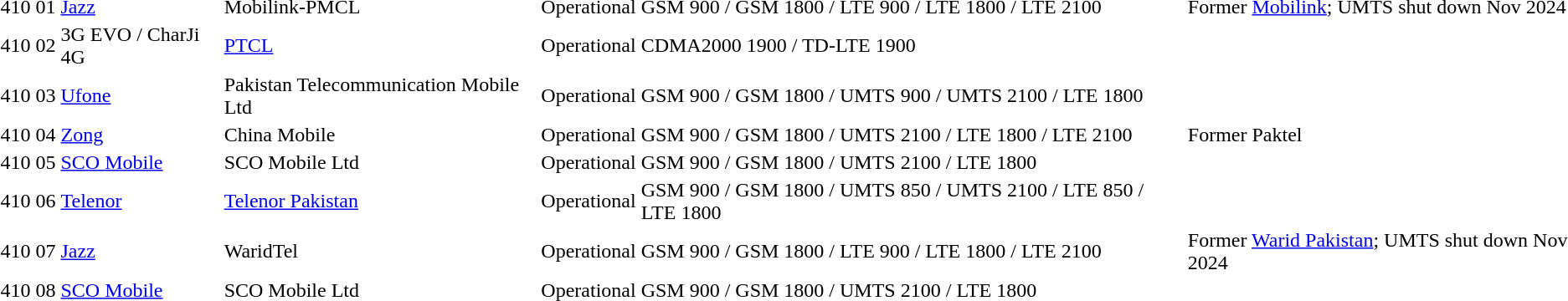<table>
<tr>
<td>410</td>
<td>01</td>
<td><a href='#'>Jazz</a></td>
<td>Mobilink-PMCL</td>
<td>Operational</td>
<td>GSM 900 / GSM 1800 / LTE 900 / LTE 1800 / LTE 2100</td>
<td>Former <a href='#'>Mobilink</a>; UMTS shut down Nov 2024</td>
</tr>
<tr>
<td>410</td>
<td>02</td>
<td>3G EVO / CharJi 4G</td>
<td><a href='#'>PTCL</a></td>
<td>Operational</td>
<td>CDMA2000 1900 / TD-LTE 1900</td>
<td></td>
</tr>
<tr>
<td>410</td>
<td>03</td>
<td><a href='#'>Ufone</a></td>
<td>Pakistan Telecommunication Mobile Ltd</td>
<td>Operational</td>
<td>GSM 900 / GSM 1800 / UMTS 900 / UMTS 2100 / LTE 1800</td>
<td></td>
</tr>
<tr>
<td>410</td>
<td>04</td>
<td><a href='#'>Zong</a></td>
<td>China Mobile</td>
<td>Operational</td>
<td>GSM 900 / GSM 1800 / UMTS 2100 / LTE 1800 / LTE 2100</td>
<td>Former Paktel</td>
</tr>
<tr>
<td>410</td>
<td>05</td>
<td><a href='#'>SCO Mobile</a></td>
<td>SCO Mobile Ltd</td>
<td>Operational</td>
<td>GSM 900 / GSM 1800 / UMTS 2100 / LTE 1800</td>
<td></td>
</tr>
<tr>
<td>410</td>
<td>06</td>
<td><a href='#'>Telenor</a></td>
<td><a href='#'>Telenor Pakistan</a></td>
<td>Operational</td>
<td>GSM 900 / GSM 1800 / UMTS 850 / UMTS 2100 / LTE 850 / LTE 1800</td>
<td></td>
</tr>
<tr>
<td>410</td>
<td>07</td>
<td><a href='#'>Jazz</a></td>
<td>WaridTel</td>
<td>Operational</td>
<td>GSM 900 / GSM 1800 / LTE 900 / LTE 1800 / LTE 2100</td>
<td>Former <a href='#'>Warid Pakistan</a>; UMTS shut down Nov 2024</td>
</tr>
<tr>
<td>410</td>
<td>08</td>
<td><a href='#'>SCO Mobile</a></td>
<td>SCO Mobile Ltd</td>
<td>Operational</td>
<td>GSM 900 / GSM 1800 / UMTS 2100 / LTE 1800</td>
<td></td>
</tr>
</table>
